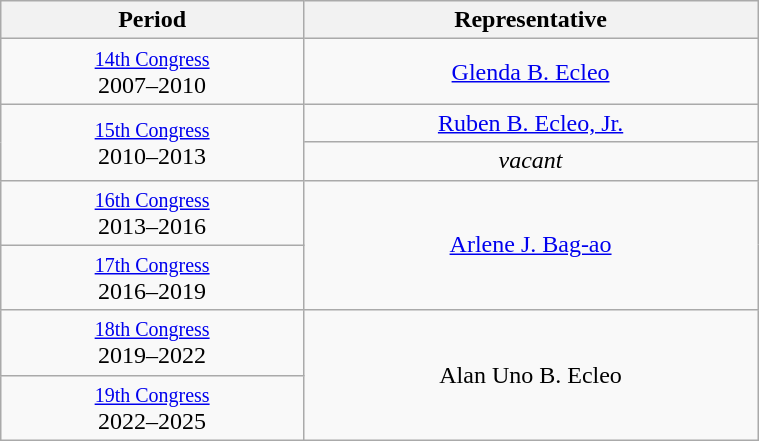<table class="wikitable" style="text-align:center; width:40%;">
<tr>
<th width="40%">Period</th>
<th>Representative</th>
</tr>
<tr>
<td><small><a href='#'>14th Congress</a></small><br>2007–2010</td>
<td><a href='#'>Glenda B. Ecleo</a></td>
</tr>
<tr>
<td rowspan="2"><small><a href='#'>15th Congress</a></small><br>2010–2013</td>
<td><a href='#'>Ruben B. Ecleo, Jr.</a></td>
</tr>
<tr>
<td><em>vacant</em></td>
</tr>
<tr>
<td><small><a href='#'>16th Congress</a></small><br>2013–2016</td>
<td rowspan="2"><a href='#'>Arlene J. Bag-ao</a></td>
</tr>
<tr>
<td><small><a href='#'>17th Congress</a></small><br>2016–2019</td>
</tr>
<tr>
<td><small><a href='#'>18th Congress</a></small><br>2019–2022</td>
<td rowspan="2">Alan Uno B. Ecleo</td>
</tr>
<tr>
<td><small><a href='#'>19th Congress</a></small><br>2022–2025</td>
</tr>
</table>
